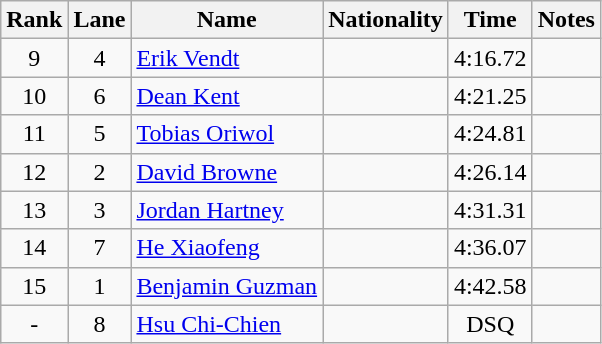<table class="wikitable sortable" style="text-align:center">
<tr>
<th>Rank</th>
<th>Lane</th>
<th>Name</th>
<th>Nationality</th>
<th>Time</th>
<th>Notes</th>
</tr>
<tr>
<td>9</td>
<td>4</td>
<td align=left><a href='#'>Erik Vendt</a></td>
<td align=left></td>
<td>4:16.72</td>
<td></td>
</tr>
<tr>
<td>10</td>
<td>6</td>
<td align=left><a href='#'>Dean Kent</a></td>
<td align=left></td>
<td>4:21.25</td>
<td></td>
</tr>
<tr>
<td>11</td>
<td>5</td>
<td align=left><a href='#'>Tobias Oriwol</a></td>
<td align=left></td>
<td>4:24.81</td>
<td></td>
</tr>
<tr>
<td>12</td>
<td>2</td>
<td align=left><a href='#'>David Browne</a></td>
<td align=left></td>
<td>4:26.14</td>
<td></td>
</tr>
<tr>
<td>13</td>
<td>3</td>
<td align=left><a href='#'>Jordan Hartney</a></td>
<td align=left></td>
<td>4:31.31</td>
<td></td>
</tr>
<tr>
<td>14</td>
<td>7</td>
<td align=left><a href='#'>He Xiaofeng</a></td>
<td align=left></td>
<td>4:36.07</td>
<td></td>
</tr>
<tr>
<td>15</td>
<td>1</td>
<td align=left><a href='#'>Benjamin Guzman</a></td>
<td align=left></td>
<td>4:42.58</td>
<td></td>
</tr>
<tr>
<td>-</td>
<td>8</td>
<td align=left><a href='#'>Hsu Chi-Chien</a></td>
<td align=left></td>
<td>DSQ</td>
<td></td>
</tr>
</table>
